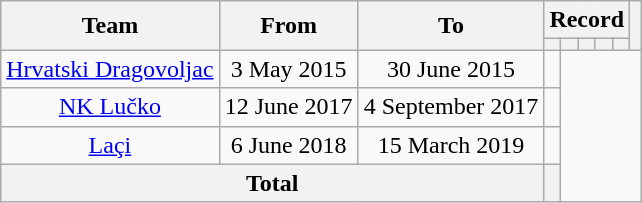<table class="wikitable" style="text-align: center">
<tr>
<th rowspan="2">Team</th>
<th rowspan="2">From</th>
<th rowspan="2">To</th>
<th colspan="5">Record</th>
<th rowspan=2></th>
</tr>
<tr>
<th></th>
<th></th>
<th></th>
<th></th>
<th></th>
</tr>
<tr>
<td><a href='#'>Hrvatski Dragovoljac</a></td>
<td>3 May 2015</td>
<td>30 June 2015<br></td>
<td></td>
</tr>
<tr>
<td><a href='#'>NK Lučko</a></td>
<td>12 June 2017</td>
<td>4 September 2017<br></td>
<td></td>
</tr>
<tr>
<td><a href='#'>Laçi</a></td>
<td>6 June 2018</td>
<td>15 March 2019<br></td>
<td></td>
</tr>
<tr>
<th colspan="3">Total<br></th>
<th></th>
</tr>
</table>
